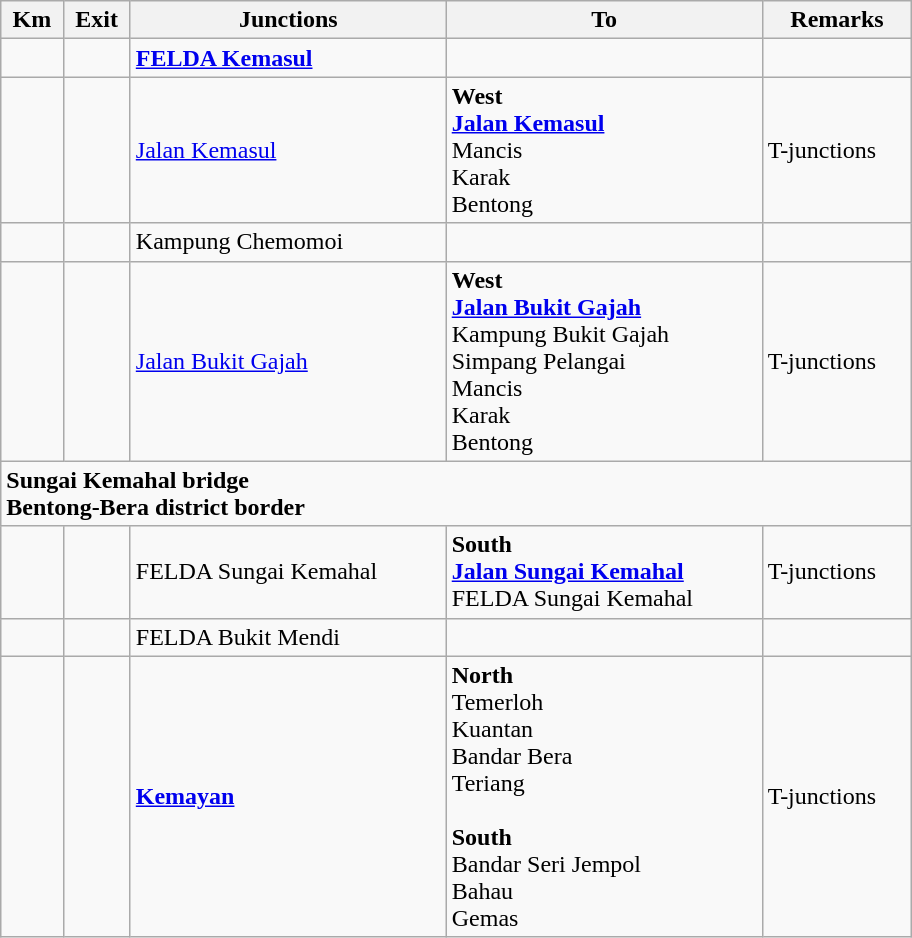<table class="wikitable">
<tr>
<th>Km</th>
<th>Exit</th>
<th>Junctions</th>
<th>To</th>
<th>Remarks</th>
</tr>
<tr>
<td></td>
<td></td>
<td><strong><a href='#'>FELDA Kemasul</a></strong></td>
<td></td>
<td></td>
</tr>
<tr>
<td></td>
<td></td>
<td><a href='#'>Jalan Kemasul</a></td>
<td><strong>West</strong><br> <strong><a href='#'>Jalan Kemasul</a></strong><br> Mancis<br> Karak<br> Bentong</td>
<td>T-junctions</td>
</tr>
<tr>
<td></td>
<td></td>
<td>Kampung Chemomoi</td>
<td></td>
<td></td>
</tr>
<tr>
<td></td>
<td></td>
<td><a href='#'>Jalan Bukit Gajah</a></td>
<td><strong>West</strong><br> <strong><a href='#'>Jalan Bukit Gajah</a></strong><br>Kampung Bukit Gajah<br>Simpang Pelangai<br>Mancis<br>Karak<br>Bentong</td>
<td>T-junctions</td>
</tr>
<tr>
<td style="width:600px" colspan="6" style="text-align:center; background:blue;"><strong><span>Sungai Kemahal bridge<br>Bentong-Bera district border</span></strong></td>
</tr>
<tr>
<td></td>
<td></td>
<td>FELDA Sungai Kemahal</td>
<td><strong>South</strong><br> <strong><a href='#'>Jalan Sungai Kemahal</a></strong><br>FELDA Sungai Kemahal</td>
<td>T-junctions</td>
</tr>
<tr>
<td></td>
<td></td>
<td>FELDA Bukit Mendi</td>
<td></td>
<td></td>
</tr>
<tr>
<td></td>
<td></td>
<td><strong><a href='#'>Kemayan</a></strong></td>
<td><strong>North</strong><br> Temerloh<br> Kuantan<br> Bandar Bera<br> Teriang<br><br><strong>South</strong><br> Bandar Seri Jempol<br> Bahau<br> Gemas</td>
<td>T-junctions</td>
</tr>
</table>
